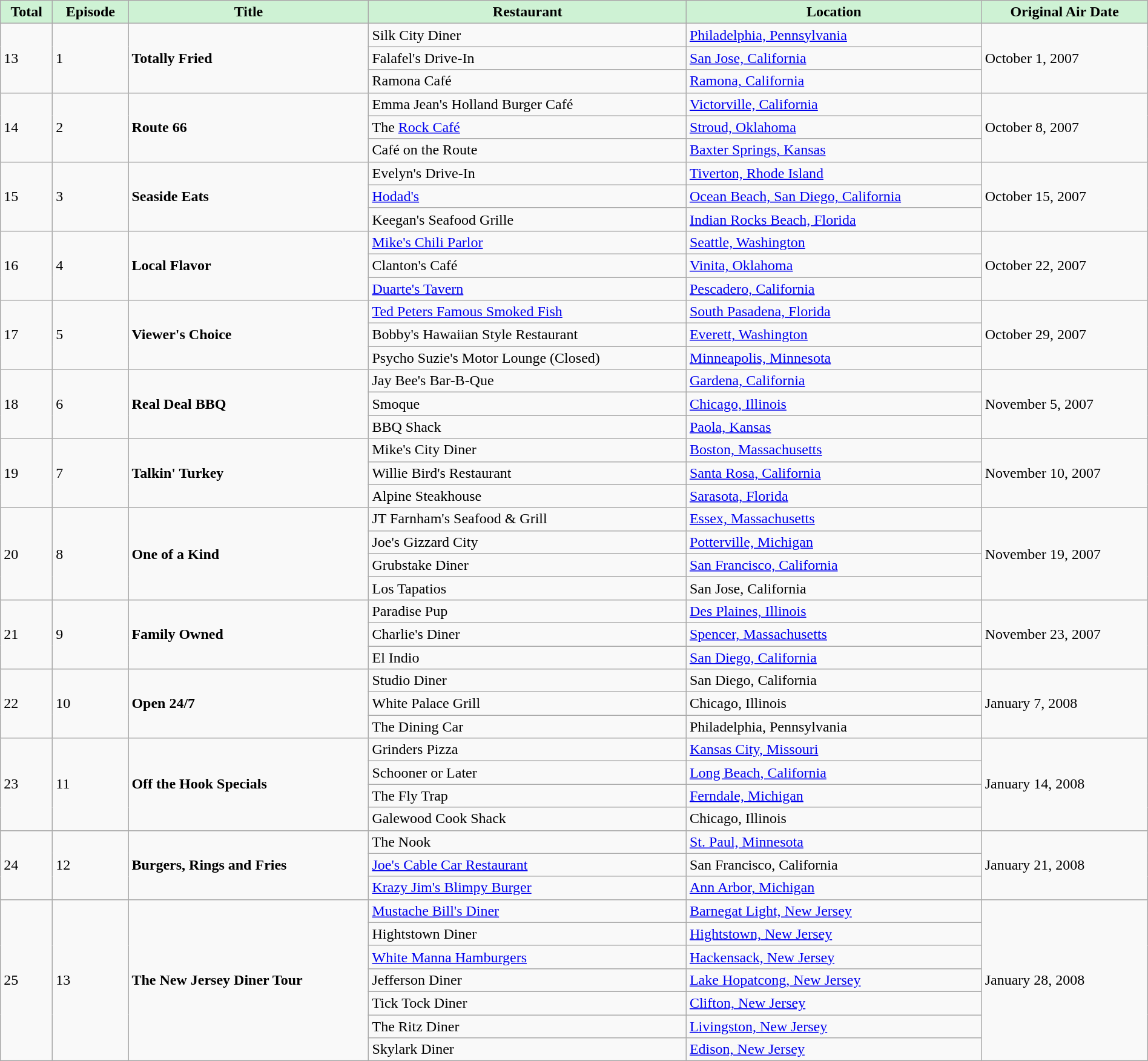<table class="wikitable" style="width: 100%;">
<tr>
<th # style="background:#CEF2D4;">Total</th>
<th # style="background:#CEF2D4;">Episode</th>
<th # style="background:#CEF2D4;">Title</th>
<th # style="background:#CEF2D4;">Restaurant</th>
<th # style="background:#CEF2D4;">Location</th>
<th # style="background:#CEF2D4;">Original Air Date</th>
</tr>
<tr>
<td rowspan="3">13</td>
<td rowspan="3">1</td>
<td rowspan="3"><strong>Totally Fried</strong></td>
<td>Silk City Diner</td>
<td><a href='#'>Philadelphia, Pennsylvania</a></td>
<td rowspan="3">October 1, 2007</td>
</tr>
<tr>
<td>Falafel's Drive-In</td>
<td><a href='#'>San Jose, California</a></td>
</tr>
<tr>
<td>Ramona Café</td>
<td><a href='#'>Ramona, California</a></td>
</tr>
<tr>
<td rowspan="3">14</td>
<td rowspan="3">2</td>
<td rowspan="3"><strong>Route 66</strong></td>
<td>Emma Jean's Holland Burger Café</td>
<td><a href='#'>Victorville, California</a></td>
<td rowspan="3">October 8, 2007</td>
</tr>
<tr>
<td>The <a href='#'>Rock Café</a></td>
<td><a href='#'>Stroud, Oklahoma</a></td>
</tr>
<tr>
<td>Café on the Route</td>
<td><a href='#'>Baxter Springs, Kansas</a></td>
</tr>
<tr>
<td rowspan="3">15</td>
<td rowspan="3">3</td>
<td rowspan="3"><strong>Seaside Eats</strong></td>
<td>Evelyn's Drive-In</td>
<td><a href='#'>Tiverton, Rhode Island</a></td>
<td rowspan="3">October 15, 2007</td>
</tr>
<tr>
<td><a href='#'>Hodad's</a></td>
<td><a href='#'>Ocean Beach, San Diego, California</a></td>
</tr>
<tr>
<td>Keegan's Seafood Grille</td>
<td><a href='#'>Indian Rocks Beach, Florida</a></td>
</tr>
<tr>
<td rowspan="3">16</td>
<td rowspan="3">4</td>
<td rowspan="3"><strong>Local Flavor</strong></td>
<td><a href='#'>Mike's Chili Parlor</a></td>
<td><a href='#'>Seattle, Washington</a></td>
<td rowspan="3">October 22, 2007</td>
</tr>
<tr>
<td>Clanton's Café</td>
<td><a href='#'>Vinita, Oklahoma</a></td>
</tr>
<tr>
<td><a href='#'>Duarte's Tavern</a></td>
<td><a href='#'>Pescadero, California</a></td>
</tr>
<tr>
<td rowspan="3">17</td>
<td rowspan="3">5</td>
<td rowspan="3"><strong>Viewer's Choice</strong></td>
<td><a href='#'>Ted Peters Famous Smoked Fish</a></td>
<td><a href='#'>South Pasadena, Florida</a></td>
<td rowspan="3">October 29, 2007</td>
</tr>
<tr>
<td>Bobby's Hawaiian Style Restaurant</td>
<td><a href='#'>Everett, Washington</a></td>
</tr>
<tr>
<td>Psycho Suzie's Motor Lounge (Closed)</td>
<td><a href='#'>Minneapolis, Minnesota</a></td>
</tr>
<tr>
<td rowspan="3">18</td>
<td rowspan="3">6</td>
<td rowspan="3"><strong>Real Deal BBQ</strong></td>
<td>Jay Bee's Bar-B-Que</td>
<td><a href='#'>Gardena, California</a></td>
<td rowspan="3">November 5, 2007</td>
</tr>
<tr>
<td>Smoque</td>
<td><a href='#'>Chicago, Illinois</a></td>
</tr>
<tr>
<td>BBQ Shack</td>
<td><a href='#'>Paola, Kansas</a></td>
</tr>
<tr>
<td rowspan="3">19</td>
<td rowspan="3">7</td>
<td rowspan="3"><strong>Talkin' Turkey</strong></td>
<td>Mike's City Diner</td>
<td><a href='#'>Boston, Massachusetts</a></td>
<td rowspan="3">November 10, 2007</td>
</tr>
<tr>
<td>Willie Bird's Restaurant</td>
<td><a href='#'>Santa Rosa, California</a></td>
</tr>
<tr>
<td>Alpine Steakhouse</td>
<td><a href='#'>Sarasota, Florida</a></td>
</tr>
<tr>
<td rowspan="4">20</td>
<td rowspan="4">8</td>
<td rowspan="4"><strong>One of a Kind</strong></td>
<td>JT Farnham's Seafood & Grill</td>
<td><a href='#'>Essex, Massachusetts</a></td>
<td rowspan="4">November 19, 2007</td>
</tr>
<tr>
<td>Joe's Gizzard City</td>
<td><a href='#'>Potterville, Michigan</a></td>
</tr>
<tr>
<td>Grubstake Diner</td>
<td><a href='#'>San Francisco, California</a></td>
</tr>
<tr>
<td>Los Tapatios</td>
<td>San Jose, California</td>
</tr>
<tr>
<td rowspan="3">21</td>
<td rowspan="3">9</td>
<td rowspan="3"><strong>Family Owned</strong></td>
<td>Paradise Pup</td>
<td><a href='#'>Des Plaines, Illinois</a></td>
<td rowspan="3">November 23, 2007</td>
</tr>
<tr>
<td>Charlie's Diner</td>
<td><a href='#'>Spencer, Massachusetts</a></td>
</tr>
<tr>
<td>El Indio</td>
<td><a href='#'>San Diego, California</a></td>
</tr>
<tr>
<td rowspan="3">22</td>
<td rowspan="3">10</td>
<td rowspan="3"><strong>Open 24/7</strong></td>
<td>Studio Diner</td>
<td>San Diego, California</td>
<td rowspan="3">January 7, 2008</td>
</tr>
<tr>
<td>White Palace Grill</td>
<td>Chicago, Illinois</td>
</tr>
<tr>
<td>The Dining Car</td>
<td>Philadelphia, Pennsylvania</td>
</tr>
<tr>
<td rowspan="4">23</td>
<td rowspan="4">11</td>
<td rowspan="4"><strong>Off the Hook Specials</strong></td>
<td>Grinders Pizza</td>
<td><a href='#'>Kansas City, Missouri</a></td>
<td rowspan="4">January 14, 2008</td>
</tr>
<tr>
<td>Schooner or Later</td>
<td><a href='#'>Long Beach, California</a></td>
</tr>
<tr>
<td>The Fly Trap</td>
<td><a href='#'>Ferndale, Michigan</a></td>
</tr>
<tr>
<td>Galewood Cook Shack</td>
<td>Chicago, Illinois</td>
</tr>
<tr>
<td rowspan="3">24</td>
<td rowspan="3">12</td>
<td rowspan="3"><strong>Burgers, Rings and Fries</strong></td>
<td>The Nook</td>
<td><a href='#'>St. Paul, Minnesota</a></td>
<td rowspan="3">January 21, 2008</td>
</tr>
<tr>
<td><a href='#'>Joe's Cable Car Restaurant</a></td>
<td>San Francisco, California</td>
</tr>
<tr>
<td><a href='#'>Krazy Jim's Blimpy Burger</a></td>
<td><a href='#'>Ann Arbor, Michigan</a></td>
</tr>
<tr>
<td rowspan="7">25</td>
<td rowspan="7">13</td>
<td rowspan="7"><strong>The New Jersey Diner Tour</strong></td>
<td><a href='#'>Mustache Bill's Diner</a></td>
<td><a href='#'>Barnegat Light, New Jersey</a></td>
<td rowspan="7">January 28, 2008</td>
</tr>
<tr>
<td>Hightstown Diner</td>
<td><a href='#'>Hightstown, New Jersey</a></td>
</tr>
<tr>
<td><a href='#'>White Manna Hamburgers</a></td>
<td><a href='#'>Hackensack, New Jersey</a></td>
</tr>
<tr>
<td>Jefferson Diner</td>
<td><a href='#'>Lake Hopatcong, New Jersey</a></td>
</tr>
<tr>
<td>Tick Tock Diner</td>
<td><a href='#'>Clifton, New Jersey</a></td>
</tr>
<tr>
<td>The Ritz Diner</td>
<td><a href='#'>Livingston, New Jersey</a></td>
</tr>
<tr>
<td>Skylark Diner</td>
<td><a href='#'>Edison, New Jersey</a></td>
</tr>
</table>
